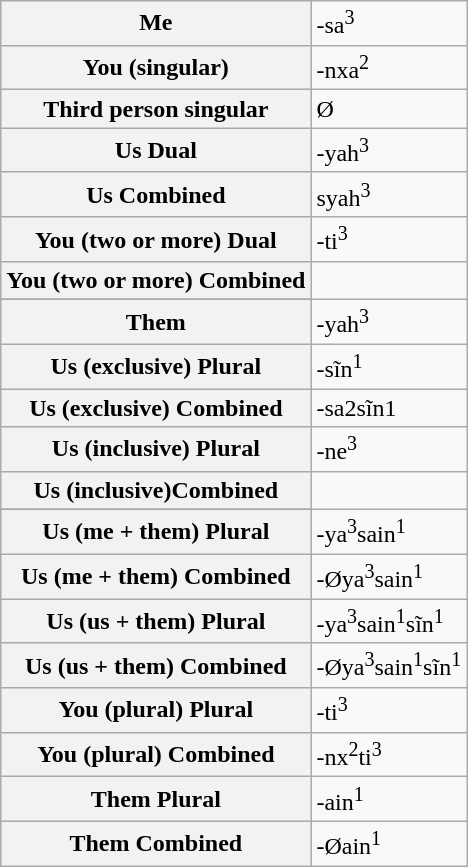<table class="wikitable">
<tr>
<th>Me</th>
<td>-sa<sup>3</sup></td>
</tr>
<tr>
<th>You (singular)</th>
<td>-nxa<sup>2</sup></td>
</tr>
<tr>
<th>Third person singular</th>
<td>Ø</td>
</tr>
<tr>
<th>Us Dual</th>
<td>-yah<sup>3</sup></td>
</tr>
<tr>
<th>Us Combined</th>
<td>syah<sup>3</sup></td>
</tr>
<tr>
<th>You (two or more) Dual</th>
<td>-ti<sup>3</sup></td>
</tr>
<tr>
<th>You (two or more) Combined</th>
</tr>
<tr nx>
</tr>
<tr>
<th>Them</th>
<td>-yah<sup>3</sup></td>
</tr>
<tr>
<th>Us (exclusive) Plural</th>
<td>-sĩn<sup>1</sup></td>
</tr>
<tr>
<th>Us (exclusive) Combined</th>
<td>-sa2sĩn1</td>
</tr>
<tr>
<th>Us (inclusive) Plural</th>
<td>-ne<sup>3</sup></td>
</tr>
<tr>
<th>Us (inclusive)Combined</th>
</tr>
<tr ne>
</tr>
<tr>
<th>Us (me + them) Plural</th>
<td>-ya<sup>3</sup>sain<sup>1</sup></td>
</tr>
<tr>
<th>Us (me + them) Combined</th>
<td>-Øya<sup>3</sup>sain<sup>1</sup></td>
</tr>
<tr>
<th>Us (us + them) Plural</th>
<td>-ya<sup>3</sup>sain<sup>1</sup>sĩn<sup>1</sup></td>
</tr>
<tr>
<th>Us (us + them) Combined</th>
<td>-Øya<sup>3</sup>sain<sup>1</sup>sĩn<sup>1</sup></td>
</tr>
<tr>
<th>You (plural)	Plural</th>
<td>-ti<sup>3</sup></td>
</tr>
<tr>
<th>You (plural) Combined</th>
<td>-nx<sup>2</sup>ti<sup>3</sup></td>
</tr>
<tr>
<th>Them Plural</th>
<td>-ain<sup>1</sup></td>
</tr>
<tr>
<th>Them Combined</th>
<td>-Øain<sup>1</sup></td>
</tr>
</table>
